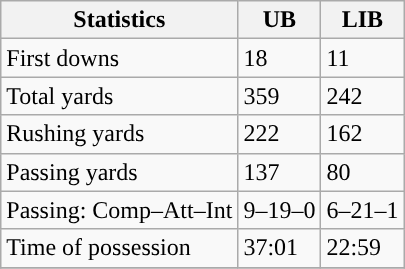<table class="wikitable" style="float: left;">
<tr>
<th>Statistics</th>
<th>UB</th>
<th>LIB</th>
</tr>
<tr>
<td>First downs</td>
<td>18</td>
<td>11</td>
</tr>
<tr>
<td>Total yards</td>
<td>359</td>
<td>242</td>
</tr>
<tr>
<td>Rushing yards</td>
<td>222</td>
<td>162</td>
</tr>
<tr>
<td>Passing yards</td>
<td>137</td>
<td>80</td>
</tr>
<tr>
<td>Passing: Comp–Att–Int</td>
<td>9–19–0</td>
<td>6–21–1</td>
</tr>
<tr>
<td>Time of possession</td>
<td>37:01</td>
<td>22:59</td>
</tr>
<tr>
</tr>
</table>
